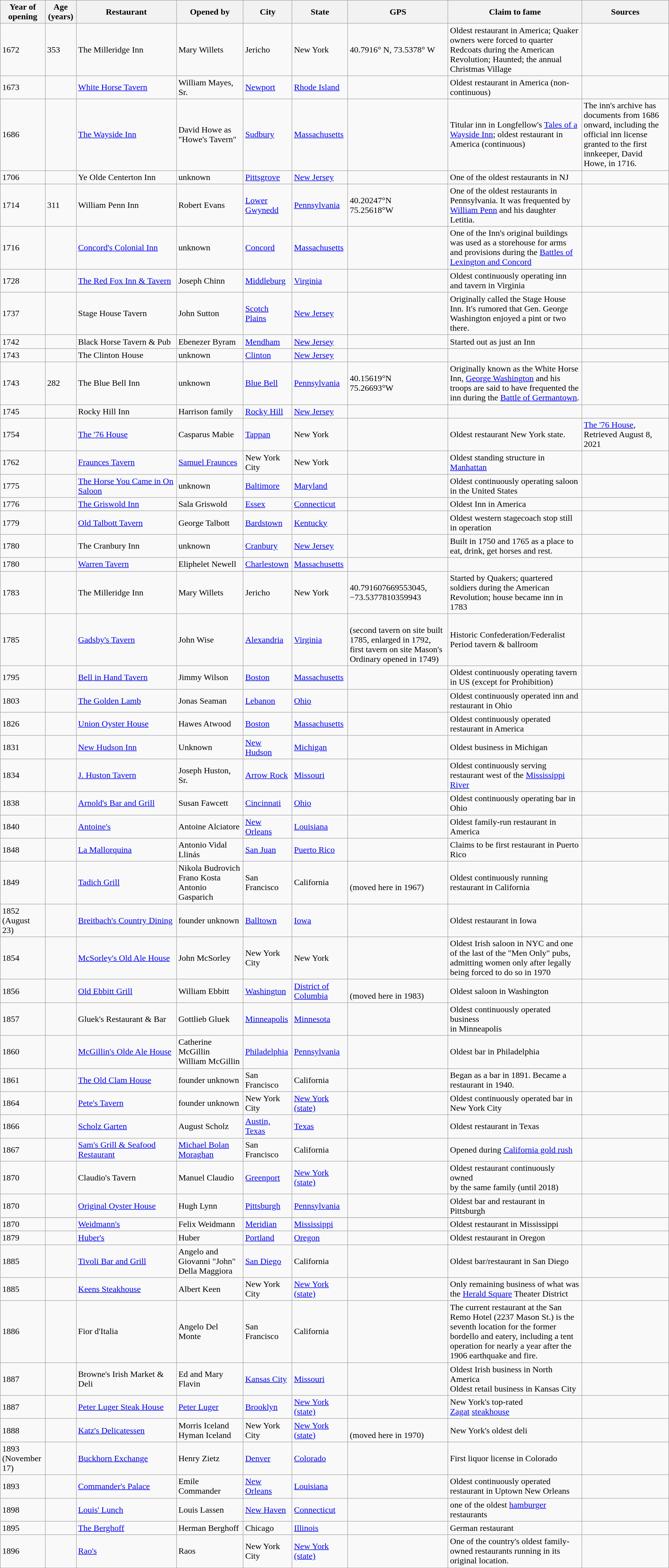<table class="wikitable sortable">
<tr>
<th scope="col">Year of opening</th>
<th scope="col">Age (years)</th>
<th style="width:15%">Restaurant</th>
<th style="width:10%">Opened by</th>
<th scope="col">City</th>
<th scope="col">State</th>
<th style="width:15%">GPS</th>
<th style="width:20%">Claim to fame</th>
<th scope="col">Sources</th>
</tr>
<tr>
<td>1672</td>
<td>353</td>
<td>The Milleridge Inn</td>
<td>Mary Willets</td>
<td>Jericho</td>
<td>New York</td>
<td>40.7916° N, 73.5378° W</td>
<td>Oldest restaurant in America; Quaker owners were forced to quarter Redcoats during the American Revolution; Haunted; the annual Christmas Village</td>
<td></td>
</tr>
<tr>
<td>1673</td>
<td></td>
<td><a href='#'>White Horse Tavern</a></td>
<td>William Mayes, Sr.</td>
<td><a href='#'>Newport</a></td>
<td><a href='#'>Rhode Island</a></td>
<td></td>
<td>Oldest restaurant in America (non-continuous)</td>
<td></td>
</tr>
<tr>
<td>1686</td>
<td></td>
<td><a href='#'>The Wayside Inn</a></td>
<td>David Howe as "Howe's Tavern"</td>
<td><a href='#'>Sudbury</a></td>
<td><a href='#'>Massachusetts</a></td>
<td></td>
<td>Titular inn in Longfellow's <a href='#'>Tales of a Wayside Inn</a>; oldest restaurant in America (continuous)</td>
<td>The inn's archive has documents from 1686 onward, including the official inn license granted to the first innkeeper, David Howe, in 1716.</td>
</tr>
<tr>
<td>1706</td>
<td></td>
<td>Ye Olde Centerton Inn</td>
<td>unknown</td>
<td><a href='#'>Pittsgrove</a></td>
<td><a href='#'>New Jersey</a></td>
<td></td>
<td>One of the oldest restaurants in NJ</td>
<td></td>
</tr>
<tr>
<td>1714</td>
<td>311</td>
<td>William Penn Inn</td>
<td>Robert Evans</td>
<td><a href='#'>Lower Gwynedd</a></td>
<td><a href='#'>Pennsylvania</a></td>
<td>40.20247°N<br>75.25618°W</td>
<td>One of the oldest restaurants in Pennsylvania. It was frequented by <a href='#'>William Penn</a> and his daughter Letitia.</td>
<td></td>
</tr>
<tr>
<td>1716</td>
<td></td>
<td><a href='#'>Concord's Colonial Inn</a></td>
<td>unknown</td>
<td><a href='#'>Concord</a></td>
<td><a href='#'>Massachusetts</a></td>
<td></td>
<td>One of the Inn's original buildings was used as a storehouse for arms and provisions during the <a href='#'>Battles of Lexington and Concord</a></td>
<td></td>
</tr>
<tr>
<td>1728</td>
<td></td>
<td><a href='#'>The Red Fox Inn & Tavern</a></td>
<td>Joseph Chinn</td>
<td><a href='#'>Middleburg</a></td>
<td><a href='#'>Virginia</a></td>
<td></td>
<td>Oldest continuously operating inn and tavern in Virginia</td>
<td></td>
</tr>
<tr>
<td>1737</td>
<td></td>
<td>Stage House Tavern</td>
<td>John Sutton</td>
<td><a href='#'>Scotch Plains</a></td>
<td><a href='#'>New Jersey</a></td>
<td></td>
<td>Originally called the Stage House Inn. It's rumored that Gen. George Washington enjoyed a pint or two there.</td>
<td></td>
</tr>
<tr>
<td>1742</td>
<td></td>
<td>Black Horse Tavern & Pub</td>
<td>Ebenezer Byram</td>
<td><a href='#'>Mendham</a></td>
<td><a href='#'>New Jersey</a></td>
<td></td>
<td>Started out as just an Inn</td>
<td></td>
</tr>
<tr>
<td>1743</td>
<td></td>
<td>The Clinton House</td>
<td>unknown</td>
<td><a href='#'>Clinton</a></td>
<td><a href='#'>New Jersey</a></td>
<td></td>
<td></td>
<td></td>
</tr>
<tr>
<td>1743</td>
<td>282</td>
<td>The Blue Bell Inn</td>
<td>unknown</td>
<td><a href='#'>Blue Bell</a></td>
<td><a href='#'>Pennsylvania</a></td>
<td>40.15619°N<br>75.26693°W</td>
<td>Originally known as the White Horse Inn, <a href='#'>George Washington</a> and his troops are said to have frequented the inn during the <a href='#'>Battle of Germantown</a>.</td>
<td></td>
</tr>
<tr>
<td>1745</td>
<td></td>
<td>Rocky Hill Inn</td>
<td>Harrison family</td>
<td><a href='#'>Rocky Hill</a></td>
<td><a href='#'>New Jersey</a></td>
<td></td>
<td></td>
<td></td>
</tr>
<tr>
<td>1754</td>
<td></td>
<td><a href='#'>The '76 House</a></td>
<td>Casparus Mabie</td>
<td><a href='#'>Tappan</a></td>
<td>New York</td>
<td></td>
<td>Oldest restaurant New York state.</td>
<td><a href='#'>The '76 House</a>, Retrieved August 8, 2021</td>
</tr>
<tr>
<td>1762</td>
<td></td>
<td><a href='#'>Fraunces Tavern</a></td>
<td><a href='#'>Samuel Fraunces</a></td>
<td>New York City</td>
<td>New York</td>
<td></td>
<td>Oldest standing structure in <a href='#'>Manhattan</a></td>
<td></td>
</tr>
<tr>
<td>1775</td>
<td></td>
<td><a href='#'>The Horse You Came in On Saloon</a></td>
<td>unknown</td>
<td><a href='#'>Baltimore</a></td>
<td><a href='#'>Maryland</a></td>
<td></td>
<td>Oldest continuously operating saloon in the United States</td>
<td></td>
</tr>
<tr>
<td>1776</td>
<td></td>
<td><a href='#'>The Griswold Inn</a></td>
<td>Sala Griswold</td>
<td><a href='#'>Essex</a></td>
<td><a href='#'>Connecticut</a></td>
<td><br></td>
<td>Oldest Inn in America</td>
<td></td>
</tr>
<tr>
<td>1779</td>
<td></td>
<td><a href='#'>Old Talbott Tavern</a></td>
<td>George Talbott</td>
<td><a href='#'>Bardstown</a></td>
<td><a href='#'>Kentucky</a></td>
<td></td>
<td>Oldest western stagecoach stop still in operation</td>
</tr>
<tr>
<td>1780</td>
<td></td>
<td>The Cranbury Inn</td>
<td>unknown</td>
<td><a href='#'>Cranbury</a></td>
<td><a href='#'>New Jersey</a></td>
<td></td>
<td>Built in 1750 and 1765 as a place to eat, drink, get horses and rest.</td>
<td></td>
</tr>
<tr>
<td>1780</td>
<td></td>
<td><a href='#'>Warren Tavern</a></td>
<td>Eliphelet Newell</td>
<td><a href='#'>Charlestown</a></td>
<td><a href='#'>Massachusetts</a></td>
<td></td>
<td></td>
<td></td>
</tr>
<tr>
<td>1783</td>
<td></td>
<td>The Milleridge Inn</td>
<td>Mary Willets</td>
<td>Jericho</td>
<td>New York</td>
<td>40.791607669553045, −73.5377810359943</td>
<td>Started by Quakers; quartered soldiers during the American Revolution; house became inn in 1783</td>
<td></td>
</tr>
<tr>
<td>1785</td>
<td></td>
<td><a href='#'>Gadsby's Tavern</a></td>
<td>John Wise</td>
<td><a href='#'>Alexandria</a></td>
<td><a href='#'>Virginia</a></td>
<td><br>(second tavern on site built 1785, enlarged in 1792, first tavern on site Mason's Ordinary opened in 1749)</td>
<td>Historic Confederation/Federalist Period tavern & ballroom</td>
<td></td>
</tr>
<tr>
<td>1795</td>
<td></td>
<td><a href='#'>Bell in Hand Tavern</a></td>
<td>Jimmy Wilson</td>
<td><a href='#'>Boston</a></td>
<td><a href='#'>Massachusetts</a></td>
<td><br></td>
<td>Oldest continuously operating tavern in US (except for Prohibition)</td>
<td></td>
</tr>
<tr>
<td>1803</td>
<td></td>
<td><a href='#'>The Golden Lamb</a></td>
<td>Jonas Seaman</td>
<td><a href='#'>Lebanon</a></td>
<td><a href='#'>Ohio</a></td>
<td></td>
<td>Oldest continuously operated inn and restaurant in Ohio</td>
<td></td>
</tr>
<tr>
<td>1826</td>
<td></td>
<td><a href='#'>Union Oyster House</a></td>
<td>Hawes Atwood</td>
<td><a href='#'>Boston</a></td>
<td><a href='#'>Massachusetts</a></td>
<td></td>
<td>Oldest continuously operated restaurant in America</td>
<td></td>
</tr>
<tr>
<td>1831</td>
<td></td>
<td><a href='#'>New Hudson Inn</a></td>
<td>Unknown</td>
<td><a href='#'>New Hudson</a></td>
<td><a href='#'>Michigan</a></td>
<td></td>
<td>Oldest business in Michigan</td>
<td></td>
</tr>
<tr>
<td>1834</td>
<td></td>
<td><a href='#'>J. Huston Tavern</a></td>
<td>Joseph Huston, Sr.</td>
<td><a href='#'>Arrow Rock</a></td>
<td><a href='#'>Missouri</a></td>
<td></td>
<td>Oldest continuously serving restaurant west of the <a href='#'>Mississippi River</a></td>
<td></td>
</tr>
<tr>
<td>1838</td>
<td></td>
<td><a href='#'>Arnold's Bar and Grill</a></td>
<td>Susan Fawcett</td>
<td><a href='#'>Cincinnati</a></td>
<td><a href='#'>Ohio</a></td>
<td></td>
<td>Oldest continuously operating bar in Ohio</td>
<td></td>
</tr>
<tr>
<td>1840</td>
<td></td>
<td><a href='#'>Antoine's</a></td>
<td>Antoine Alciatore</td>
<td><a href='#'>New Orleans</a></td>
<td><a href='#'>Louisiana</a></td>
<td></td>
<td>Oldest family-run restaurant in America</td>
<td></td>
</tr>
<tr>
<td>1848</td>
<td></td>
<td><a href='#'>La Mallorquina</a></td>
<td>Antonio Vidal Llinás</td>
<td><a href='#'>San Juan</a></td>
<td><a href='#'>Puerto Rico</a></td>
<td><br></td>
<td>Claims to be first restaurant in Puerto Rico</td>
<td></td>
</tr>
<tr>
<td>1849</td>
<td></td>
<td><a href='#'>Tadich Grill</a></td>
<td>Nikola Budrovich<br>Frano Kosta<br>Antonio Gasparich</td>
<td>San Francisco</td>
<td>California</td>
<td><br>(moved here in 1967)</td>
<td>Oldest continuously running restaurant in California</td>
<td></td>
</tr>
<tr>
<td>1852<br>(August 23)</td>
<td></td>
<td><a href='#'>Breitbach's Country Dining</a></td>
<td>founder unknown</td>
<td><a href='#'>Balltown</a></td>
<td><a href='#'>Iowa</a></td>
<td></td>
<td>Oldest restaurant in Iowa</td>
<td></td>
</tr>
<tr>
<td>1854</td>
<td></td>
<td><a href='#'>McSorley's Old Ale House</a></td>
<td>John McSorley</td>
<td>New York City</td>
<td>New York</td>
<td></td>
<td>Oldest Irish saloon in NYC and one of the last of the "Men Only" pubs, admitting women only after legally being forced to do so in 1970</td>
<td></td>
</tr>
<tr>
<td>1856</td>
<td></td>
<td><a href='#'>Old Ebbitt Grill</a></td>
<td>William Ebbitt</td>
<td><a href='#'>Washington</a></td>
<td><a href='#'>District of Columbia</a></td>
<td><br>(moved here in 1983)</td>
<td>Oldest saloon in Washington</td>
<td></td>
</tr>
<tr>
<td>1857</td>
<td></td>
<td>Gluek's Restaurant & Bar</td>
<td>Gottlieb Gluek</td>
<td><a href='#'>Minneapolis</a></td>
<td><a href='#'>Minnesota</a></td>
<td></td>
<td>Oldest continuously operated business<br>in Minneapolis</td>
<td></td>
</tr>
<tr>
<td>1860</td>
<td></td>
<td><a href='#'>McGillin's Olde Ale House</a></td>
<td>Catherine McGillin<br>William McGillin</td>
<td><a href='#'>Philadelphia</a></td>
<td><a href='#'>Pennsylvania</a></td>
<td></td>
<td>Oldest bar in Philadelphia</td>
<td></td>
</tr>
<tr>
<td>1861</td>
<td></td>
<td><a href='#'>The Old Clam House</a></td>
<td>founder unknown</td>
<td>San Francisco</td>
<td>California</td>
<td></td>
<td>Began as a bar in 1891. Became a restaurant in 1940.</td>
<td></td>
</tr>
<tr>
<td>1864</td>
<td></td>
<td><a href='#'>Pete's Tavern</a></td>
<td>founder unknown</td>
<td>New York City</td>
<td><a href='#'>New York (state)</a></td>
<td></td>
<td>Oldest continuously operated bar in New York City</td>
<td></td>
</tr>
<tr>
<td>1866</td>
<td></td>
<td><a href='#'>Scholz Garten</a></td>
<td>August Scholz</td>
<td><a href='#'>Austin, Texas</a></td>
<td><a href='#'>Texas</a></td>
<td></td>
<td>Oldest restaurant in Texas</td>
<td></td>
</tr>
<tr>
<td>1867</td>
<td></td>
<td><a href='#'>Sam's Grill & Seafood Restaurant</a></td>
<td><a href='#'>Michael Bolan Moraghan</a></td>
<td>San Francisco</td>
<td>California</td>
<td></td>
<td>Opened during <a href='#'>California gold rush</a></td>
<td></td>
</tr>
<tr>
<td>1870</td>
<td></td>
<td>Claudio's Tavern</td>
<td>Manuel Claudio</td>
<td><a href='#'>Greenport</a></td>
<td><a href='#'>New York (state)</a></td>
<td></td>
<td>Oldest restaurant continuously owned<br>by the same family (until 2018)</td>
<td></td>
</tr>
<tr>
<td>1870</td>
<td></td>
<td><a href='#'>Original Oyster House</a></td>
<td>Hugh Lynn</td>
<td><a href='#'>Pittsburgh</a></td>
<td><a href='#'>Pennsylvania</a></td>
<td></td>
<td>Oldest bar and restaurant in Pittsburgh</td>
<td></td>
</tr>
<tr>
</tr>
<tr>
<td>1870</td>
<td></td>
<td><a href='#'>Weidmann's</a></td>
<td>Felix Weidmann</td>
<td><a href='#'>Meridian</a></td>
<td><a href='#'>Mississippi</a></td>
<td></td>
<td>Oldest restaurant in Mississippi</td>
<td></td>
</tr>
<tr>
<td>1879</td>
<td></td>
<td><a href='#'>Huber's</a></td>
<td>Huber</td>
<td><a href='#'>Portland</a></td>
<td><a href='#'>Oregon</a></td>
<td></td>
<td>Oldest restaurant in Oregon</td>
<td></td>
</tr>
<tr>
<td>1885</td>
<td></td>
<td><a href='#'>Tivoli Bar and Grill</a></td>
<td>Angelo and Giovanni "John" Della Maggiora</td>
<td><a href='#'>San Diego</a></td>
<td>California</td>
<td></td>
<td>Oldest bar/restaurant in San Diego</td>
<td><br></td>
</tr>
<tr>
<td>1885</td>
<td></td>
<td><a href='#'>Keens Steakhouse</a></td>
<td>Albert Keen</td>
<td>New York City</td>
<td><a href='#'>New York (state)</a></td>
<td></td>
<td>Only remaining business of what was the <a href='#'>Herald Square</a> Theater District</td>
<td></td>
</tr>
<tr>
<td>1886</td>
<td></td>
<td>Fior d'Italia</td>
<td>Angelo Del Monte</td>
<td>San Francisco</td>
<td>California</td>
<td></td>
<td>The current restaurant at the San Remo Hotel (2237 Mason St.) is the seventh location for the former bordello and eatery, including a tent operation for nearly a year after the 1906 earthquake and fire.</td>
<td></td>
</tr>
<tr>
<td>1887</td>
<td></td>
<td>Browne's Irish Market & Deli</td>
<td>Ed and Mary Flavin</td>
<td><a href='#'>Kansas City</a></td>
<td><a href='#'>Missouri</a></td>
<td></td>
<td>Oldest Irish business in North America<br>Oldest retail business in Kansas City</td>
<td></td>
</tr>
<tr>
<td>1887</td>
<td></td>
<td><a href='#'>Peter Luger Steak House</a></td>
<td><a href='#'>Peter Luger</a></td>
<td><a href='#'>Brooklyn</a></td>
<td><a href='#'>New York (state)</a></td>
<td></td>
<td>New York's top-rated<br><a href='#'>Zagat</a> <a href='#'>steakhouse</a></td>
<td></td>
</tr>
<tr>
<td>1888</td>
<td></td>
<td><a href='#'>Katz's Delicatessen</a></td>
<td>Morris Iceland<br>Hyman Iceland</td>
<td>New York City</td>
<td><a href='#'>New York (state)</a></td>
<td><br>(moved here in 1970)</td>
<td>New York's oldest deli</td>
<td></td>
</tr>
<tr>
<td>1893<br>(November 17)</td>
<td></td>
<td><a href='#'>Buckhorn Exchange</a></td>
<td>Henry Zietz</td>
<td><a href='#'>Denver</a></td>
<td><a href='#'>Colorado</a></td>
<td></td>
<td>First liquor license in Colorado</td>
<td></td>
</tr>
<tr>
<td>1893</td>
<td></td>
<td><a href='#'>Commander's Palace</a></td>
<td>Emile Commander</td>
<td><a href='#'>New Orleans</a></td>
<td><a href='#'>Louisiana</a></td>
<td></td>
<td>Oldest continuously operated restaurant in Uptown New Orleans</td>
<td></td>
</tr>
<tr>
<td>1898</td>
<td></td>
<td><a href='#'>Louis' Lunch</a></td>
<td>Louis Lassen</td>
<td><a href='#'>New Haven</a></td>
<td><a href='#'>Connecticut</a></td>
<td></td>
<td>one of the oldest <a href='#'>hamburger</a> restaurants</td>
<td></td>
</tr>
<tr>
<td>1895</td>
<td></td>
<td><a href='#'>The Berghoff</a></td>
<td>Herman Berghoff</td>
<td>Chicago</td>
<td><a href='#'>Illinois</a></td>
<td></td>
<td>German restaurant</td>
<td></td>
</tr>
<tr>
<td>1896</td>
<td></td>
<td><a href='#'>Rao's</a></td>
<td>Raos</td>
<td>New York City</td>
<td><a href='#'>New York (state)</a></td>
<td></td>
<td>One of the country's oldest family-owned restaurants running in its original location.</td>
<td></td>
</tr>
</table>
